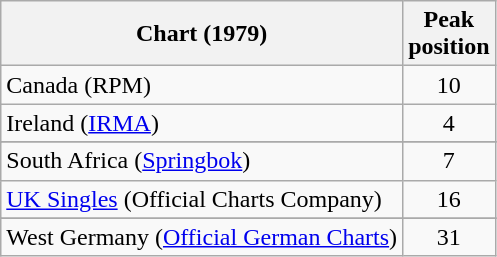<table class="wikitable sortable">
<tr>
<th>Chart (1979)</th>
<th>Peak<br>position</th>
</tr>
<tr>
<td>Canada (RPM)</td>
<td align="center">10</td>
</tr>
<tr>
<td>Ireland (<a href='#'>IRMA</a>)</td>
<td align="center">4</td>
</tr>
<tr>
</tr>
<tr>
<td>South Africa (<a href='#'>Springbok</a>)</td>
<td align="center">7</td>
</tr>
<tr>
<td><a href='#'>UK Singles</a> (Official Charts Company)</td>
<td align="center">16</td>
</tr>
<tr>
</tr>
<tr>
</tr>
<tr>
<td>West Germany (<a href='#'>Official German Charts</a>)</td>
<td align="center">31</td>
</tr>
</table>
